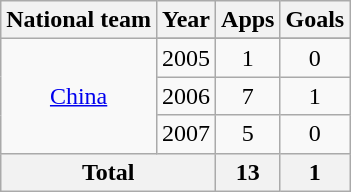<table class="wikitable" style="text-align:center">
<tr>
<th>National team</th>
<th>Year</th>
<th>Apps</th>
<th>Goals</th>
</tr>
<tr>
<td rowspan="4"><a href='#'>China</a></td>
</tr>
<tr>
<td>2005</td>
<td>1</td>
<td>0</td>
</tr>
<tr>
<td>2006</td>
<td>7</td>
<td>1</td>
</tr>
<tr>
<td>2007</td>
<td>5</td>
<td>0</td>
</tr>
<tr>
<th colspan="2">Total</th>
<th>13</th>
<th>1</th>
</tr>
</table>
